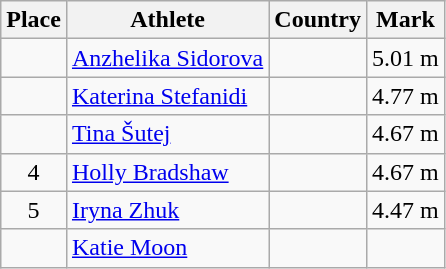<table class="wikitable">
<tr>
<th>Place</th>
<th>Athlete</th>
<th>Country</th>
<th>Mark</th>
</tr>
<tr>
<td align=center></td>
<td><a href='#'>Anzhelika Sidorova</a></td>
<td></td>
<td>5.01 m</td>
</tr>
<tr>
<td align=center></td>
<td><a href='#'>Katerina Stefanidi</a></td>
<td></td>
<td>4.77 m</td>
</tr>
<tr>
<td align=center></td>
<td><a href='#'>Tina Šutej</a></td>
<td></td>
<td>4.67 m</td>
</tr>
<tr>
<td align=center>4</td>
<td><a href='#'>Holly Bradshaw</a></td>
<td></td>
<td>4.67 m</td>
</tr>
<tr>
<td align=center>5</td>
<td><a href='#'>Iryna Zhuk</a></td>
<td></td>
<td>4.47 m</td>
</tr>
<tr>
<td align=center></td>
<td><a href='#'>Katie Moon</a></td>
<td></td>
<td></td>
</tr>
</table>
